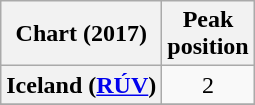<table class="wikitable sortable plainrowheaders" style="text-align:center">
<tr>
<th scope="col">Chart (2017)</th>
<th scope="col">Peak<br> position</th>
</tr>
<tr>
<th scope="row">Iceland (<a href='#'>RÚV</a>)</th>
<td>2</td>
</tr>
<tr>
</tr>
</table>
